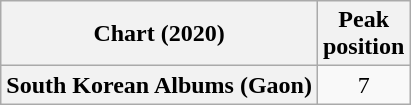<table class="wikitable plainrowheaders" style="text-align:center">
<tr>
<th scope="col">Chart (2020)</th>
<th scope="col">Peak<br>position</th>
</tr>
<tr>
<th scope="row">South Korean Albums (Gaon)</th>
<td>7</td>
</tr>
</table>
